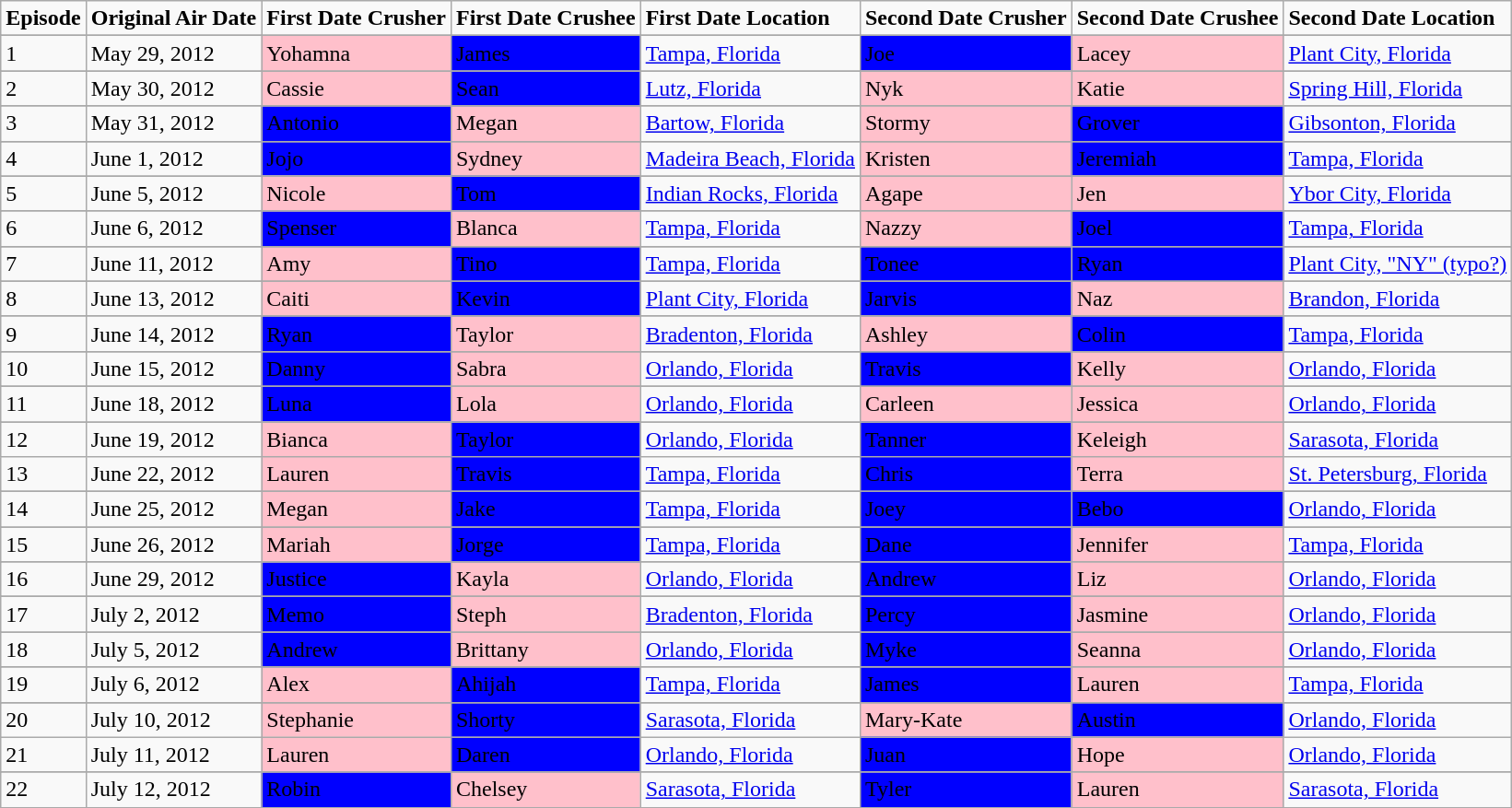<table class="wikitable">
<tr>
<td><strong>Episode</strong></td>
<td><strong>Original Air Date</strong></td>
<td><strong>First Date Crusher</strong></td>
<td><strong>First Date Crushee</strong></td>
<td><strong>First Date Location</strong></td>
<td><strong>Second Date Crusher</strong></td>
<td><strong>Second Date Crushee</strong></td>
<td><strong>Second Date Location</strong></td>
</tr>
<tr>
</tr>
<tr>
<td>1</td>
<td>May 29, 2012</td>
<td bgcolor="pink">Yohamna</td>
<td bgcolor="blue"><span>James</span></td>
<td><a href='#'>Tampa, Florida</a></td>
<td bgcolor="blue"><span>Joe</span></td>
<td bgcolor="pink">Lacey</td>
<td><a href='#'>Plant City, Florida</a></td>
</tr>
<tr>
</tr>
<tr>
<td>2</td>
<td>May 30, 2012</td>
<td bgcolor="pink">Cassie</td>
<td bgcolor="blue"><span>Sean</span></td>
<td><a href='#'>Lutz, Florida</a></td>
<td bgcolor="pink">Nyk</td>
<td bgcolor="pink">Katie</td>
<td><a href='#'>Spring Hill, Florida</a></td>
</tr>
<tr>
</tr>
<tr>
<td>3</td>
<td>May 31, 2012</td>
<td bgcolor="blue"><span>Antonio</span></td>
<td bgcolor="pink">Megan</td>
<td><a href='#'>Bartow, Florida</a></td>
<td bgcolor="pink">Stormy</td>
<td bgcolor="blue"><span>Grover</span></td>
<td><a href='#'>Gibsonton, Florida</a></td>
</tr>
<tr>
</tr>
<tr>
<td>4</td>
<td>June 1, 2012</td>
<td bgcolor="blue"><span>Jojo</span></td>
<td bgcolor="pink">Sydney</td>
<td><a href='#'>Madeira Beach, Florida</a></td>
<td bgcolor="pink">Kristen</td>
<td bgcolor="blue"><span>Jeremiah</span></td>
<td><a href='#'>Tampa, Florida</a></td>
</tr>
<tr>
</tr>
<tr>
<td>5</td>
<td>June 5, 2012</td>
<td bgcolor="pink">Nicole</td>
<td bgcolor="blue"><span>Tom</span></td>
<td><a href='#'>Indian Rocks, Florida</a></td>
<td bgcolor="pink">Agape</td>
<td bgcolor="pink">Jen</td>
<td><a href='#'>Ybor City, Florida</a></td>
</tr>
<tr>
</tr>
<tr>
<td>6</td>
<td>June 6, 2012</td>
<td bgcolor="blue"><span>Spenser</span></td>
<td bgcolor="pink">Blanca</td>
<td><a href='#'>Tampa, Florida</a></td>
<td bgcolor="pink">Nazzy</td>
<td bgcolor="blue"><span>Joel</span></td>
<td><a href='#'>Tampa, Florida</a></td>
</tr>
<tr>
</tr>
<tr>
<td>7</td>
<td>June 11, 2012</td>
<td bgcolor="pink">Amy</td>
<td bgcolor="blue"><span>Tino</span></td>
<td><a href='#'>Tampa, Florida</a></td>
<td bgcolor="blue"><span>Tonee</span></td>
<td bgcolor="blue"><span>Ryan</span></td>
<td><a href='#'>Plant City, "NY" (typo?)</a></td>
</tr>
<tr>
</tr>
<tr>
<td>8</td>
<td>June 13, 2012</td>
<td bgcolor="pink">Caiti</td>
<td bgcolor="blue"><span>Kevin</span></td>
<td><a href='#'>Plant City, Florida</a></td>
<td bgcolor="blue"><span>Jarvis</span></td>
<td bgcolor="pink">Naz</td>
<td><a href='#'>Brandon, Florida</a></td>
</tr>
<tr>
</tr>
<tr>
<td>9</td>
<td>June 14, 2012</td>
<td bgcolor="blue"><span>Ryan</span></td>
<td bgcolor="pink">Taylor</td>
<td><a href='#'>Bradenton, Florida</a></td>
<td bgcolor="pink">Ashley</td>
<td bgcolor="blue"><span>Colin</span></td>
<td><a href='#'>Tampa, Florida</a></td>
</tr>
<tr>
</tr>
<tr>
<td>10</td>
<td>June 15, 2012</td>
<td bgcolor="blue"><span>Danny</span></td>
<td bgcolor="pink">Sabra</td>
<td><a href='#'>Orlando, Florida</a></td>
<td bgcolor="blue"><span>Travis</span></td>
<td bgcolor="pink">Kelly</td>
<td><a href='#'>Orlando, Florida</a></td>
</tr>
<tr>
</tr>
<tr>
<td>11</td>
<td>June 18, 2012</td>
<td bgcolor="blue"><span>Luna</span></td>
<td bgcolor="pink">Lola</td>
<td><a href='#'>Orlando, Florida</a></td>
<td bgcolor="pink">Carleen</td>
<td bgcolor="pink">Jessica</td>
<td><a href='#'>Orlando, Florida</a></td>
</tr>
<tr>
</tr>
<tr>
<td>12</td>
<td>June 19, 2012</td>
<td bgcolor="pink">Bianca</td>
<td bgcolor="blue"><span>Taylor</span></td>
<td><a href='#'>Orlando, Florida</a></td>
<td bgcolor="blue"><span>Tanner</span></td>
<td bgcolor="pink">Keleigh</td>
<td><a href='#'>Sarasota, Florida</a></td>
</tr>
<tr>
<td>13</td>
<td>June 22, 2012</td>
<td bgcolor="pink">Lauren</td>
<td bgcolor="blue"><span>Travis</span></td>
<td><a href='#'>Tampa, Florida</a></td>
<td bgcolor="blue"><span>Chris</span></td>
<td bgcolor="pink">Terra</td>
<td><a href='#'>St. Petersburg, Florida</a></td>
</tr>
<tr>
</tr>
<tr>
<td>14</td>
<td>June 25, 2012</td>
<td bgcolor="pink">Megan</td>
<td bgcolor="blue"><span>Jake</span></td>
<td><a href='#'>Tampa, Florida</a></td>
<td bgcolor="blue"><span>Joey</span></td>
<td bgcolor="blue"><span>Bebo</span></td>
<td><a href='#'>Orlando, Florida</a></td>
</tr>
<tr>
</tr>
<tr>
<td>15</td>
<td>June 26, 2012</td>
<td bgcolor="pink">Mariah</td>
<td bgcolor="blue"><span>Jorge</span></td>
<td><a href='#'>Tampa, Florida</a></td>
<td bgcolor="blue"><span>Dane</span></td>
<td bgcolor="pink">Jennifer</td>
<td><a href='#'>Tampa, Florida</a></td>
</tr>
<tr>
</tr>
<tr>
<td>16</td>
<td>June 29, 2012</td>
<td bgcolor="blue"><span>Justice</span></td>
<td bgcolor="pink">Kayla</td>
<td><a href='#'>Orlando, Florida</a></td>
<td bgcolor="blue"><span>Andrew</span></td>
<td bgcolor="pink">Liz</td>
<td><a href='#'>Orlando, Florida</a></td>
</tr>
<tr>
</tr>
<tr>
<td>17</td>
<td>July 2, 2012</td>
<td bgcolor="blue"><span>Memo</span></td>
<td bgcolor="pink">Steph</td>
<td><a href='#'>Bradenton, Florida</a></td>
<td bgcolor="blue"><span>Percy</span></td>
<td bgcolor="pink">Jasmine</td>
<td><a href='#'>Orlando, Florida</a></td>
</tr>
<tr>
</tr>
<tr>
<td>18</td>
<td>July 5, 2012</td>
<td bgcolor="blue"><span>Andrew</span></td>
<td bgcolor="pink">Brittany</td>
<td><a href='#'>Orlando, Florida</a></td>
<td bgcolor="blue"><span>Myke</span></td>
<td bgcolor="pink">Seanna</td>
<td><a href='#'>Orlando, Florida</a></td>
</tr>
<tr>
</tr>
<tr>
<td>19</td>
<td>July 6, 2012</td>
<td bgcolor="pink">Alex</td>
<td bgcolor="blue"><span>Ahijah</span></td>
<td><a href='#'>Tampa, Florida</a></td>
<td bgcolor="blue"><span>James</span></td>
<td bgcolor="pink">Lauren</td>
<td><a href='#'>Tampa, Florida</a></td>
</tr>
<tr>
</tr>
<tr>
<td>20</td>
<td>July 10, 2012</td>
<td bgcolor="pink">Stephanie</td>
<td bgcolor="blue"><span>Shorty</span></td>
<td><a href='#'>Sarasota, Florida</a></td>
<td bgcolor="pink">Mary-Kate</td>
<td bgcolor="blue"><span>Austin</span></td>
<td><a href='#'>Orlando, Florida</a></td>
</tr>
<tr>
<td>21</td>
<td>July 11, 2012</td>
<td bgcolor="pink">Lauren</td>
<td bgcolor="blue"><span>Daren</span></td>
<td><a href='#'>Orlando, Florida</a></td>
<td bgcolor="blue"><span>Juan</span></td>
<td bgcolor="pink">Hope</td>
<td><a href='#'>Orlando, Florida</a></td>
</tr>
<tr>
</tr>
<tr>
<td>22</td>
<td>July 12, 2012</td>
<td bgcolor="blue"><span>Robin</span></td>
<td bgcolor="pink">Chelsey</td>
<td><a href='#'>Sarasota, Florida</a></td>
<td bgcolor="blue"><span>Tyler</span></td>
<td bgcolor="pink">Lauren</td>
<td><a href='#'>Sarasota, Florida</a></td>
</tr>
<tr>
</tr>
</table>
